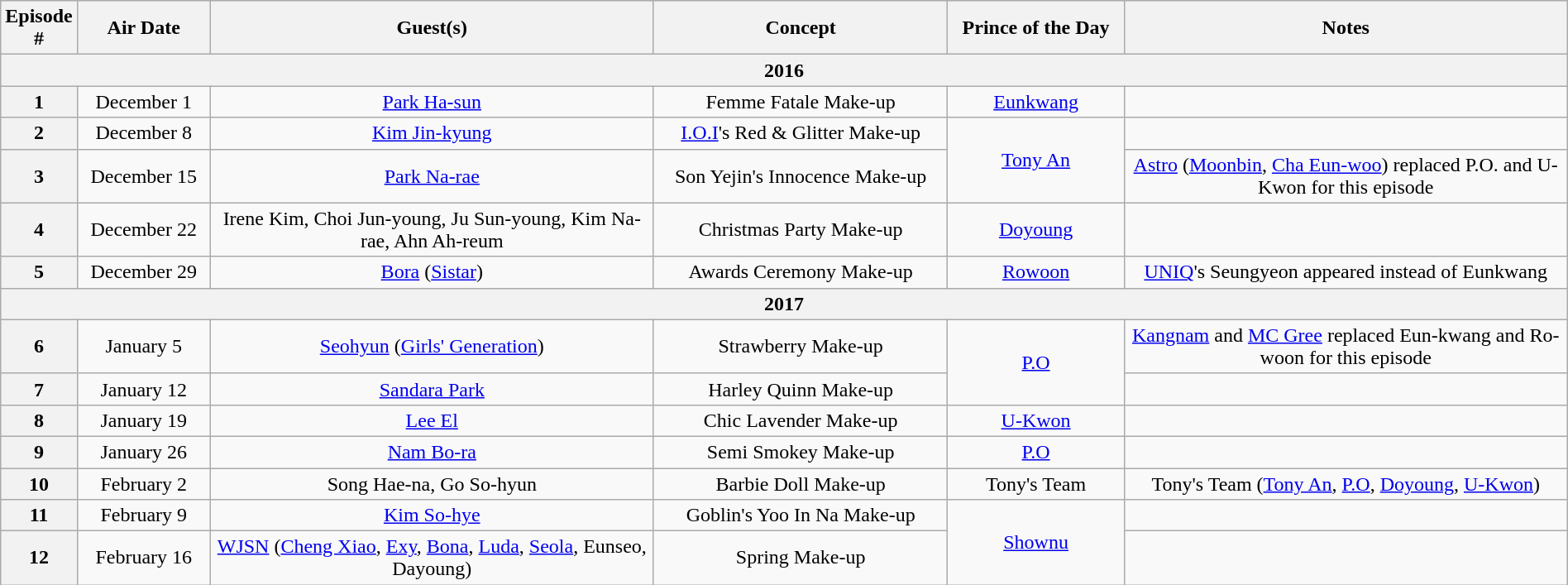<table class="wikitable" width=100% style="text-align:center">
<tr>
<th width="50">Episode #</th>
<th width="100">Air Date</th>
<th width="350">Guest(s)</th>
<th width-"100">Concept</th>
<th>Prince of the Day</th>
<th width="350">Notes</th>
</tr>
<tr>
<th colspan="6">2016</th>
</tr>
<tr>
<th>1</th>
<td>December 1</td>
<td><a href='#'>Park Ha-sun</a></td>
<td>Femme Fatale Make-up</td>
<td><a href='#'>Eunkwang</a></td>
<td></td>
</tr>
<tr>
<th>2</th>
<td>December 8</td>
<td><a href='#'>Kim Jin-kyung</a></td>
<td><a href='#'>I.O.I</a>'s Red & Glitter Make-up</td>
<td rowspan=2><a href='#'>Tony An</a></td>
<td></td>
</tr>
<tr>
<th>3</th>
<td>December 15</td>
<td><a href='#'>Park Na-rae</a></td>
<td>Son Yejin's Innocence Make-up</td>
<td><a href='#'>Astro</a> (<a href='#'>Moonbin</a>, <a href='#'>Cha Eun-woo</a>) replaced P.O. and U-Kwon for this episode</td>
</tr>
<tr>
<th>4</th>
<td>December 22</td>
<td>Irene Kim, Choi Jun-young, Ju Sun-young, Kim Na-rae, Ahn Ah-reum</td>
<td>Christmas Party Make-up</td>
<td><a href='#'>Doyoung</a></td>
<td></td>
</tr>
<tr>
<th>5</th>
<td>December 29</td>
<td><a href='#'>Bora</a> (<a href='#'>Sistar</a>)</td>
<td>Awards Ceremony Make-up</td>
<td><a href='#'>Rowoon</a></td>
<td><a href='#'>UNIQ</a>'s Seungyeon appeared instead of Eunkwang</td>
</tr>
<tr>
<th colspan="6">2017</th>
</tr>
<tr>
<th>6</th>
<td>January 5</td>
<td><a href='#'>Seohyun</a> (<a href='#'>Girls' Generation</a>)</td>
<td>Strawberry Make-up</td>
<td rowspan=2><a href='#'>P.O</a></td>
<td><a href='#'>Kangnam</a> and <a href='#'>MC Gree</a> replaced Eun-kwang and Ro-woon for this episode</td>
</tr>
<tr>
<th>7</th>
<td>January 12</td>
<td><a href='#'>Sandara Park</a></td>
<td>Harley Quinn Make-up</td>
<td></td>
</tr>
<tr>
<th>8</th>
<td>January 19</td>
<td><a href='#'>Lee El</a></td>
<td>Chic Lavender Make-up</td>
<td><a href='#'>U-Kwon</a></td>
<td></td>
</tr>
<tr>
<th>9</th>
<td>January 26</td>
<td><a href='#'>Nam Bo-ra</a></td>
<td>Semi Smokey Make-up</td>
<td><a href='#'>P.O</a></td>
<td></td>
</tr>
<tr>
<th>10</th>
<td>February 2</td>
<td>Song Hae-na, Go So-hyun</td>
<td>Barbie Doll Make-up</td>
<td>Tony's Team</td>
<td>Tony's Team (<a href='#'>Tony An</a>, <a href='#'>P.O</a>, <a href='#'>Doyoung</a>, <a href='#'>U-Kwon</a>)</td>
</tr>
<tr>
<th>11</th>
<td>February 9</td>
<td><a href='#'>Kim So-hye</a></td>
<td>Goblin's Yoo In Na Make-up</td>
<td rowspan=2><a href='#'>Shownu</a></td>
<td></td>
</tr>
<tr>
<th>12</th>
<td>February 16</td>
<td><a href='#'>WJSN</a> (<a href='#'>Cheng Xiao</a>, <a href='#'>Exy</a>, <a href='#'>Bona</a>, <a href='#'>Luda</a>, <a href='#'>Seola</a>, Eunseo, Dayoung)</td>
<td>Spring Make-up</td>
<td></td>
</tr>
</table>
